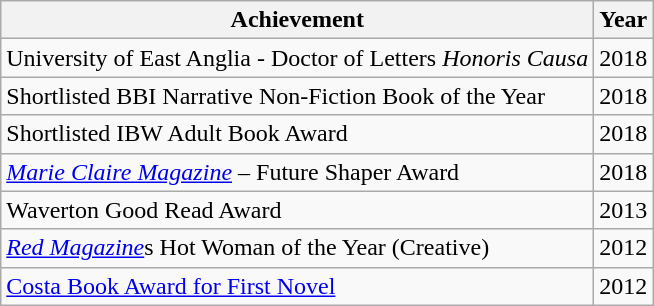<table class="wikitable">
<tr>
<th>Achievement</th>
<th>Year</th>
</tr>
<tr>
<td>University of East Anglia - Doctor of Letters <em>Honoris Causa</em></td>
<td>2018</td>
</tr>
<tr>
<td>Shortlisted BBI Narrative Non-Fiction Book of the Year</td>
<td>2018</td>
</tr>
<tr>
<td>Shortlisted IBW Adult Book Award</td>
<td>2018</td>
</tr>
<tr>
<td><em><a href='#'>Marie Claire Magazine</a></em> – Future Shaper Award</td>
<td>2018</td>
</tr>
<tr>
<td>Waverton Good Read Award</td>
<td>2013</td>
</tr>
<tr>
<td><em><a href='#'>Red Magazine</a></em>s Hot Woman of the Year (Creative)</td>
<td>2012</td>
</tr>
<tr>
<td><a href='#'>Costa Book Award for First Novel</a></td>
<td>2012</td>
</tr>
</table>
